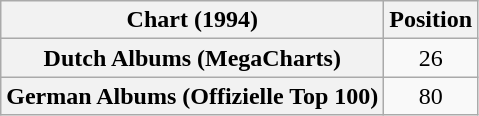<table class="wikitable sortable plainrowheaders" style="text-align:center">
<tr>
<th scope="col">Chart (1994)</th>
<th scope="col">Position</th>
</tr>
<tr>
<th scope="row">Dutch Albums (MegaCharts)</th>
<td>26</td>
</tr>
<tr>
<th scope="row">German Albums (Offizielle Top 100)</th>
<td>80</td>
</tr>
</table>
